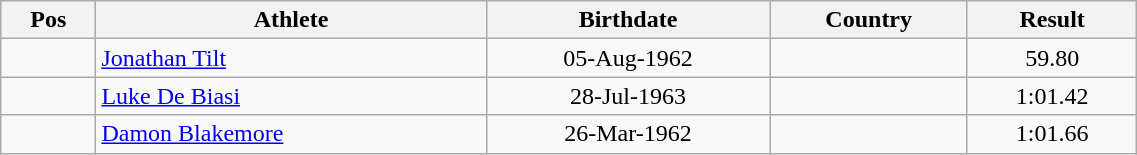<table class="wikitable"  style="text-align:center; width:60%;">
<tr>
<th>Pos</th>
<th>Athlete</th>
<th>Birthdate</th>
<th>Country</th>
<th>Result</th>
</tr>
<tr>
<td align=center></td>
<td align=left><a href='#'>Jonathan Tilt</a></td>
<td>05-Aug-1962</td>
<td align=left></td>
<td>59.80</td>
</tr>
<tr>
<td align=center></td>
<td align=left><a href='#'>Luke De Biasi</a></td>
<td>28-Jul-1963</td>
<td align=left></td>
<td>1:01.42</td>
</tr>
<tr>
<td align=center></td>
<td align=left><a href='#'>Damon Blakemore</a></td>
<td>26-Mar-1962</td>
<td align=left></td>
<td>1:01.66</td>
</tr>
</table>
